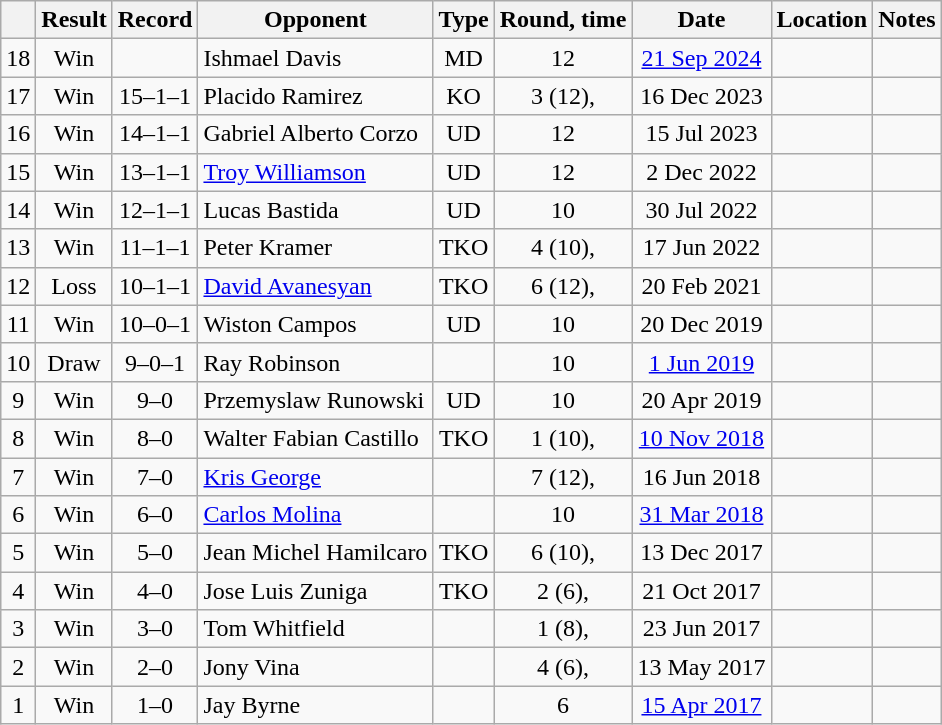<table class="wikitable" style="text-align:center">
<tr>
<th></th>
<th>Result</th>
<th>Record</th>
<th>Opponent</th>
<th>Type</th>
<th>Round, time</th>
<th>Date</th>
<th>Location</th>
<th>Notes</th>
</tr>
<tr>
<td>18</td>
<td>Win</td>
<td></td>
<td style="text-align:left;">Ishmael Davis</td>
<td>MD</td>
<td>12</td>
<td><a href='#'>21 Sep 2024</a></td>
<td style="text-align:left;"></td>
<td></td>
</tr>
<tr>
<td>17</td>
<td>Win</td>
<td>15–1–1</td>
<td style="text-align:left;">Placido Ramirez</td>
<td>KO</td>
<td>3 (12), </td>
<td>16 Dec 2023</td>
<td style="text-align:left;"></td>
<td></td>
</tr>
<tr>
<td>16</td>
<td>Win</td>
<td>14–1–1</td>
<td style="text-align:left;">Gabriel Alberto Corzo</td>
<td>UD</td>
<td>12</td>
<td>15 Jul 2023</td>
<td style="text-align:left;"></td>
<td style="text-align:left;"></td>
</tr>
<tr>
<td>15</td>
<td>Win</td>
<td>13–1–1</td>
<td style="text-align:left;"><a href='#'>Troy Williamson</a></td>
<td>UD</td>
<td>12</td>
<td>2 Dec 2022</td>
<td align=left></td>
<td style="text-align:left;"></td>
</tr>
<tr>
<td>14</td>
<td>Win</td>
<td>12–1–1</td>
<td style="text-align:left;">Lucas Bastida</td>
<td>UD</td>
<td>10</td>
<td>30 Jul 2022</td>
<td style="text-align:left;"></td>
<td style="text-align:left;"></td>
</tr>
<tr>
<td>13</td>
<td>Win</td>
<td>11–1–1</td>
<td style="text-align:left;">Peter Kramer</td>
<td>TKO</td>
<td>4 (10), </td>
<td>17 Jun 2022</td>
<td style="text-align:left;"></td>
<td></td>
</tr>
<tr>
<td>12</td>
<td>Loss</td>
<td>10–1–1</td>
<td style="text-align:left;"><a href='#'>David Avanesyan</a></td>
<td>TKO</td>
<td>6 (12), </td>
<td>20 Feb 2021</td>
<td style="text-align:left;"></td>
<td style="text-align:left;"></td>
</tr>
<tr>
<td>11</td>
<td>Win</td>
<td>10–0–1</td>
<td style="text-align:left;">Wiston Campos</td>
<td>UD</td>
<td>10</td>
<td>20 Dec 2019</td>
<td style="text-align:left;"></td>
<td></td>
</tr>
<tr>
<td>10</td>
<td>Draw</td>
<td>9–0–1</td>
<td style="text-align:left;">Ray Robinson</td>
<td></td>
<td>10</td>
<td><a href='#'>1 Jun 2019</a></td>
<td align=left></td>
<td style="text-align:left;"></td>
</tr>
<tr>
<td>9</td>
<td>Win</td>
<td>9–0</td>
<td style="text-align:left;">Przemyslaw Runowski</td>
<td>UD</td>
<td>10</td>
<td>20 Apr 2019</td>
<td style="text-align:left;"></td>
<td style="text-align:left;"></td>
</tr>
<tr>
<td>8</td>
<td>Win</td>
<td>8–0</td>
<td style="text-align:left;">Walter Fabian Castillo</td>
<td>TKO</td>
<td>1 (10), </td>
<td><a href='#'>10 Nov 2018</a></td>
<td style="text-align:left;"></td>
<td></td>
</tr>
<tr>
<td>7</td>
<td>Win</td>
<td>7–0</td>
<td style="text-align:left;"><a href='#'>Kris George</a></td>
<td></td>
<td>7 (12), </td>
<td>16 Jun 2018</td>
<td style="text-align:left;"></td>
<td style="text-align:left;"></td>
</tr>
<tr>
<td>6</td>
<td>Win</td>
<td>6–0</td>
<td style="text-align:left;"><a href='#'>Carlos Molina</a></td>
<td></td>
<td>10</td>
<td><a href='#'>31 Mar 2018</a></td>
<td style="text-align:left;"></td>
<td style="text-align:left;"></td>
</tr>
<tr>
<td>5</td>
<td>Win</td>
<td>5–0</td>
<td style="text-align:left;">Jean Michel Hamilcaro</td>
<td>TKO</td>
<td>6 (10), </td>
<td>13 Dec 2017</td>
<td style="text-align:left;"></td>
<td></td>
</tr>
<tr>
<td>4</td>
<td>Win</td>
<td>4–0</td>
<td style="text-align:left;">Jose Luis Zuniga</td>
<td>TKO</td>
<td>2 (6), </td>
<td>21 Oct 2017</td>
<td style="text-align:left;"></td>
<td></td>
</tr>
<tr>
<td>3</td>
<td>Win</td>
<td>3–0</td>
<td style="text-align:left;">Tom Whitfield</td>
<td></td>
<td>1 (8), </td>
<td>23 Jun 2017</td>
<td style="text-align:left;"></td>
<td></td>
</tr>
<tr>
<td>2</td>
<td>Win</td>
<td>2–0</td>
<td style="text-align:left;">Jony Vina</td>
<td></td>
<td>4 (6), </td>
<td>13 May 2017</td>
<td style="text-align:left;"></td>
<td></td>
</tr>
<tr>
<td>1</td>
<td>Win</td>
<td>1–0</td>
<td style="text-align:left;">Jay Byrne</td>
<td></td>
<td>6</td>
<td><a href='#'>15 Apr 2017</a></td>
<td style="text-align:left;"></td>
<td></td>
</tr>
</table>
